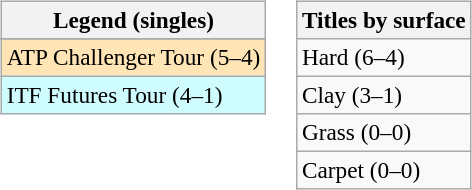<table>
<tr valign=top>
<td><br><table class=wikitable style=font-size:97%>
<tr>
<th>Legend (singles)</th>
</tr>
<tr bgcolor=e5d1cb>
</tr>
<tr bgcolor=moccasin>
<td>ATP Challenger Tour (5–4)</td>
</tr>
<tr bgcolor=cffcff>
<td>ITF Futures Tour (4–1)</td>
</tr>
</table>
</td>
<td><br><table class=wikitable style=font-size:97%>
<tr>
<th>Titles by surface</th>
</tr>
<tr>
<td>Hard (6–4)</td>
</tr>
<tr>
<td>Clay (3–1)</td>
</tr>
<tr>
<td>Grass (0–0)</td>
</tr>
<tr>
<td>Carpet (0–0)</td>
</tr>
</table>
</td>
</tr>
</table>
